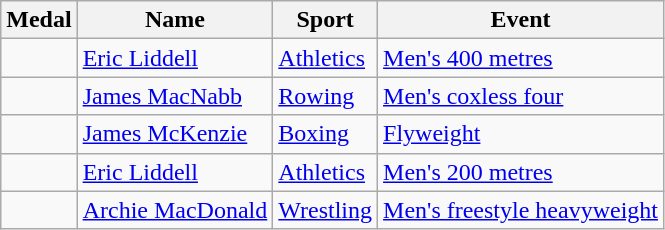<table class="wikitable sortable">
<tr>
<th>Medal</th>
<th>Name</th>
<th>Sport</th>
<th>Event</th>
</tr>
<tr>
<td></td>
<td><a href='#'>Eric Liddell</a></td>
<td><a href='#'>Athletics</a></td>
<td><a href='#'>Men's 400 metres</a></td>
</tr>
<tr>
<td></td>
<td><a href='#'>James MacNabb</a></td>
<td><a href='#'>Rowing</a></td>
<td><a href='#'>Men's coxless four</a></td>
</tr>
<tr>
<td></td>
<td><a href='#'>James McKenzie</a></td>
<td><a href='#'>Boxing</a></td>
<td><a href='#'>Flyweight</a></td>
</tr>
<tr>
<td></td>
<td><a href='#'>Eric Liddell</a></td>
<td><a href='#'>Athletics</a></td>
<td><a href='#'>Men's 200 metres</a></td>
</tr>
<tr>
<td></td>
<td><a href='#'>Archie MacDonald</a></td>
<td><a href='#'>Wrestling</a></td>
<td><a href='#'>Men's freestyle heavyweight</a></td>
</tr>
</table>
